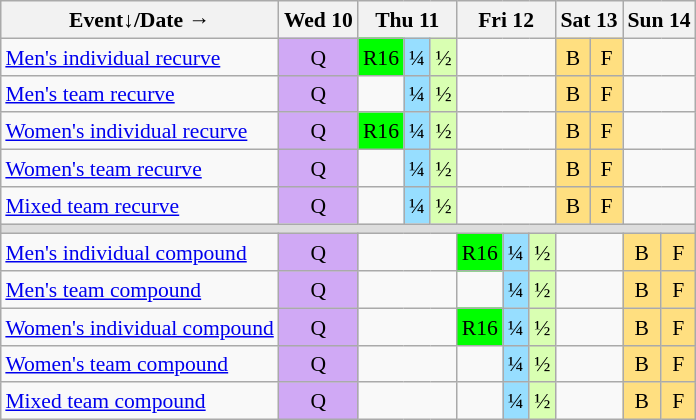<table class="wikitable" style="margin:0.5em auto; font-size:90%; line-height:1.25em;">
<tr style="text-align:center;">
<th>Event↓/Date →</th>
<th>Wed 10</th>
<th colspan="3">Thu 11</th>
<th colspan="3">Fri 12</th>
<th colspan="2">Sat 13</th>
<th colspan="2">Sun 14</th>
</tr>
<tr style="text-align:center;">
<td style="text-align:left;"><a href='#'>Men's individual recurve</a></td>
<td style="background-color:#D0A9F5;">Q</td>
<td style="background-color:#00FF00;">R16</td>
<td style="background-color:#97DEFF;">¼</td>
<td style="background-color:#D9FFB2;">½</td>
<td colspan="3"></td>
<td style="background-color:#FFDF80;">B</td>
<td style="background-color:#FFDF80;">F</td>
<td colspan="2"></td>
</tr>
<tr style="text-align:center;">
<td style="text-align:left;"><a href='#'>Men's team recurve</a></td>
<td style="background-color:#D0A9F5;">Q</td>
<td></td>
<td style="background-color:#97DEFF;">¼</td>
<td style="background-color:#D9FFB2;">½</td>
<td colspan="3"></td>
<td style="background-color:#FFDF80;">B</td>
<td style="background-color:#FFDF80;">F</td>
<td colspan="2"></td>
</tr>
<tr style="text-align:center;">
<td style="text-align:left;"><a href='#'>Women's individual recurve</a></td>
<td style="background-color:#D0A9F5;">Q</td>
<td style="background-color:#00FF00;">R16</td>
<td style="background-color:#97DEFF;">¼</td>
<td style="background-color:#D9FFB2;">½</td>
<td colspan="3"></td>
<td style="background-color:#FFDF80;">B</td>
<td style="background-color:#FFDF80;">F</td>
<td colspan="2"></td>
</tr>
<tr style="text-align:center;">
<td style="text-align:left;"><a href='#'>Women's team recurve</a></td>
<td style="background-color:#D0A9F5;">Q</td>
<td></td>
<td style="background-color:#97DEFF;">¼</td>
<td style="background-color:#D9FFB2;">½</td>
<td colspan="3"></td>
<td style="background-color:#FFDF80;">B</td>
<td style="background-color:#FFDF80;">F</td>
<td colspan="2"></td>
</tr>
<tr style="text-align:center;">
<td style="text-align:left;"><a href='#'>Mixed team recurve</a></td>
<td style="background-color:#D0A9F5;">Q</td>
<td></td>
<td style="background-color:#97DEFF;">¼</td>
<td style="background-color:#D9FFB2;">½</td>
<td colspan="3"></td>
<td style="background-color:#FFDF80;">B</td>
<td style="background-color:#FFDF80;">F</td>
<td colspan="2"></td>
</tr>
<tr style="background-color:#dddddd;">
<td colspan=14></td>
</tr>
<tr style="text-align:center;">
<td style="text-align:left;"><a href='#'>Men's individual compound</a></td>
<td style="background-color:#D0A9F5;">Q</td>
<td colspan="3"></td>
<td style="background-color:#00FF00;">R16</td>
<td style="background-color:#97DEFF;">¼</td>
<td style="background-color:#D9FFB2;">½</td>
<td colspan="2"></td>
<td style="background-color:#FFDF80;">B</td>
<td style="background-color:#FFDF80;">F</td>
</tr>
<tr style="text-align:center;">
<td style="text-align:left;"><a href='#'>Men's team compound</a></td>
<td style="background-color:#D0A9F5;">Q</td>
<td colspan="3"></td>
<td></td>
<td style="background-color:#97DEFF;">¼</td>
<td style="background-color:#D9FFB2;">½</td>
<td colspan="2"></td>
<td style="background-color:#FFDF80;">B</td>
<td style="background-color:#FFDF80;">F</td>
</tr>
<tr style="text-align:center;">
<td style="text-align:left;"><a href='#'>Women's individual compound</a></td>
<td style="background-color:#D0A9F5;">Q</td>
<td colspan="3"></td>
<td style="background-color:#00FF00;">R16</td>
<td style="background-color:#97DEFF;">¼</td>
<td style="background-color:#D9FFB2;">½</td>
<td colspan="2"></td>
<td style="background-color:#FFDF80;">B</td>
<td style="background-color:#FFDF80;">F</td>
</tr>
<tr style="text-align:center;">
<td style="text-align:left;"><a href='#'>Women's team compound</a></td>
<td style="background-color:#D0A9F5;">Q</td>
<td colspan="3"></td>
<td></td>
<td style="background-color:#97DEFF;">¼</td>
<td style="background-color:#D9FFB2;">½</td>
<td colspan="2"></td>
<td style="background-color:#FFDF80;">B</td>
<td style="background-color:#FFDF80;">F</td>
</tr>
<tr style="text-align:center;">
<td style="text-align:left;"><a href='#'>Mixed team compound</a></td>
<td style="background-color:#D0A9F5;">Q</td>
<td colspan="3"></td>
<td></td>
<td style="background-color:#97DEFF;">¼</td>
<td style="background-color:#D9FFB2;">½</td>
<td colspan="2"></td>
<td style="background-color:#FFDF80;">B</td>
<td style="background-color:#FFDF80;">F</td>
</tr>
</table>
